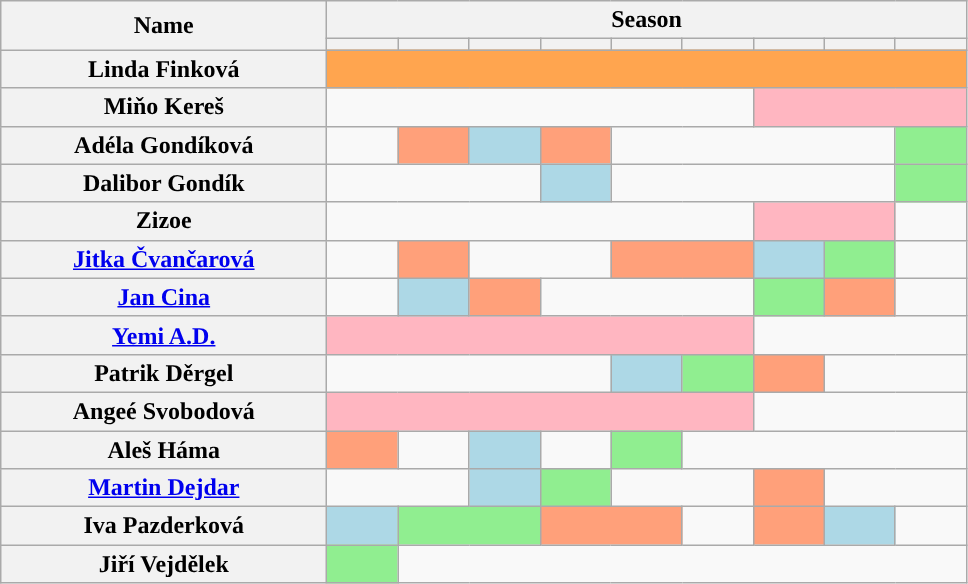<table class="wikitable" style="text-align:center">
<tr>
<th style="width:210px;" rowspan="2">Name</th>
<th colspan="9" style="width:280px;">Season</th>
</tr>
<tr>
<th width="40"><a href='#'></a></th>
<th width="40"><a href='#'></a></th>
<th width="40"><a href='#'></a></th>
<th width="40"><a href='#'></a></th>
<th width="40"><a href='#'></a></th>
<th width="40"><a href='#'></a></th>
<th width="40"><a href='#'></a></th>
<th width="40"><a href='#'></a></th>
<th width="40"><a href='#'></a></th>
</tr>
<tr>
<th>Linda Finková</th>
<td colspan="9" style="background:#FFA54F;"></td>
</tr>
<tr>
<th>Miňo Kereš</th>
<td colspan="6"></td>
<td colspan="3" style="background:lightpink;"></td>
</tr>
<tr>
<th>Adéla Gondíková</th>
<td colspan="1"></td>
<td colspan="1" style="background:lightsalmon"></td>
<td colspan="1" style="background:lightblue;"></td>
<td colspan="1" style="background:lightsalmon"></td>
<td colspan="4"></td>
<td colspan="1" style="background:lightgreen;"></td>
</tr>
<tr>
<th>Dalibor Gondík</th>
<td colspan="3"></td>
<td style="background:lightblue;"></td>
<td colspan="4"></td>
<td style="background:lightgreen;"></td>
</tr>
<tr>
<th>Zizoe</th>
<td colspan="6"></td>
<td colspan="2" style="background:lightpink;"></td>
<td colspan="1"></td>
</tr>
<tr>
<th><a href='#'>Jitka Čvančarová</a></th>
<td colspan="1"></td>
<td colspan="1" style="background:lightsalmon"></td>
<td colspan="2"></td>
<td colspan="2" style="background:lightsalmon"></td>
<td colspan="1" style="background:lightblue;"></td>
<td colspan="1" style="background:lightgreen;"></td>
<td colspan="1"></td>
</tr>
<tr>
<th><a href='#'>Jan Cina</a></th>
<td colspan="1"></td>
<td colspan="1" style="background:lightblue;"></td>
<td colspan="1" style="background:lightsalmon"></td>
<td colspan="3"></td>
<td colspan="1" style="background:lightgreen;"></td>
<td colspan="1" style="background:lightsalmon"></td>
<td colspan="1"></td>
</tr>
<tr>
<th><a href='#'>Yemi A.D.</a></th>
<td colspan="6" style="background:lightpink;"></td>
<td colspan="3"></td>
</tr>
<tr>
<th>Patrik Děrgel</th>
<td colspan="4"></td>
<td colspan="1" style="background:lightblue;"></td>
<td colspan="1" style="background:lightgreen;"></td>
<td colspan="1" style="background:lightsalmon"></td>
<td colspan="2"></td>
</tr>
<tr>
<th>Angeé Svobodová</th>
<td colspan="6" style="background:lightpink;"></td>
<td colspan="3"></td>
</tr>
<tr>
<th>Aleš Háma</th>
<td colspan="1" style="background:lightsalmon"></td>
<td colspan="1"></td>
<td colspan="1" style="background:lightblue;"></td>
<td colspan="1"></td>
<td colspan="1" style="background:lightgreen;"></td>
<td colspan="4"></td>
</tr>
<tr>
<th><a href='#'>Martin Dejdar</a></th>
<td colspan="2"></td>
<td colspan="1" style="background:lightblue;"></td>
<td colspan="1" style="background:lightgreen;"></td>
<td colspan="2"></td>
<td colspan="1" style="background:lightsalmon"></td>
<td colspan="2"></td>
</tr>
<tr>
<th>Iva Pazderková</th>
<td colspan="1" style="background:lightblue;"></td>
<td colspan="2" style="background:lightgreen;"></td>
<td colspan="2" style="background:lightsalmon"></td>
<td colspan="1"></td>
<td colspan="1" style="background:lightsalmon"></td>
<td colspan="1" style="background:lightblue;"></td>
<td colspan="1"></td>
</tr>
<tr>
<th>Jiří Vejdělek</th>
<td style="background:lightgreen;"></td>
<td colspan="8"></td>
</tr>
</table>
